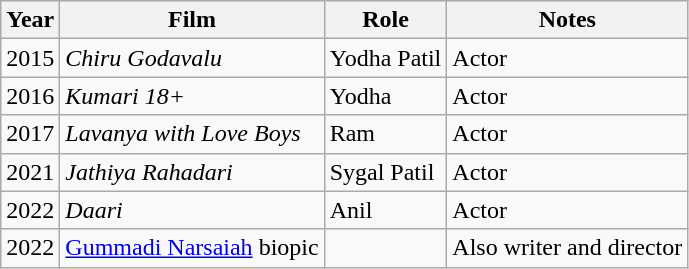<table class="wikitable sortable">
<tr>
<th>Year</th>
<th>Film</th>
<th>Role</th>
<th>Notes</th>
</tr>
<tr>
<td>2015</td>
<td><em>Chiru Godavalu</em></td>
<td>Yodha Patil</td>
<td>Actor</td>
</tr>
<tr>
<td>2016</td>
<td><em>Kumari 18+</em></td>
<td>Yodha</td>
<td>Actor</td>
</tr>
<tr>
<td>2017</td>
<td><em>Lavanya with Love Boys</em></td>
<td>Ram</td>
<td>Actor</td>
</tr>
<tr>
<td>2021</td>
<td><em>Jathiya Rahadari</em></td>
<td>Sygal Patil</td>
<td>Actor</td>
</tr>
<tr>
<td>2022</td>
<td><em>Daari</em></td>
<td>Anil</td>
<td>Actor</td>
</tr>
<tr>
<td>2022</td>
<td><a href='#'>Gummadi Narsaiah</a> biopic</td>
<td></td>
<td>Also writer and director</td>
</tr>
</table>
